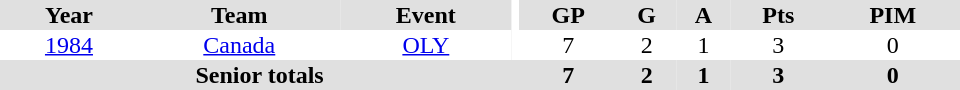<table border="0" cellpadding="1" cellspacing="0" ID="Table3" style="text-align:center; width:40em">
<tr bgcolor="#e0e0e0">
<th>Year</th>
<th>Team</th>
<th>Event</th>
<th rowspan="102" bgcolor="#ffffff"></th>
<th>GP</th>
<th>G</th>
<th>A</th>
<th>Pts</th>
<th>PIM</th>
</tr>
<tr>
<td><a href='#'>1984</a></td>
<td><a href='#'>Canada</a></td>
<td><a href='#'>OLY</a></td>
<td>7</td>
<td>2</td>
<td>1</td>
<td>3</td>
<td>0</td>
</tr>
<tr bgcolor="#e0e0e0">
<th colspan="4">Senior totals</th>
<th>7</th>
<th>2</th>
<th>1</th>
<th>3</th>
<th>0</th>
</tr>
</table>
